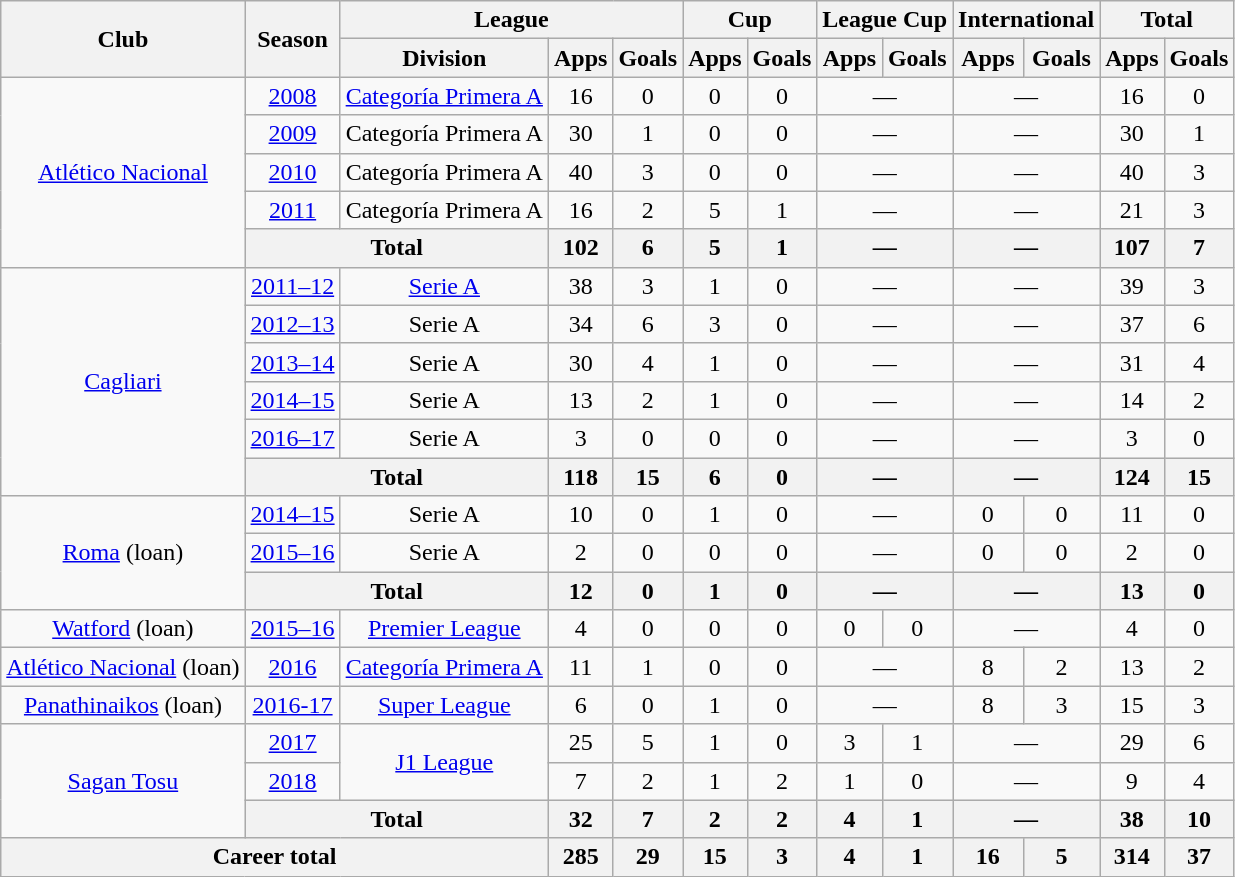<table class="wikitable" style="text-align: center;">
<tr>
<th rowspan=2>Club</th>
<th rowspan=2>Season</th>
<th colspan=3>League</th>
<th colspan=2>Cup</th>
<th colspan=2>League Cup</th>
<th colspan=2>International</th>
<th colspan=2>Total</th>
</tr>
<tr>
<th>Division</th>
<th>Apps</th>
<th>Goals</th>
<th>Apps</th>
<th>Goals</th>
<th>Apps</th>
<th>Goals</th>
<th>Apps</th>
<th>Goals</th>
<th>Apps</th>
<th>Goals</th>
</tr>
<tr>
<td rowspan=5><a href='#'>Atlético Nacional</a></td>
<td><a href='#'>2008</a></td>
<td><a href='#'>Categoría Primera A</a></td>
<td>16</td>
<td>0</td>
<td>0</td>
<td>0</td>
<td colspan="2">—</td>
<td colspan="2">—</td>
<td>16</td>
<td>0</td>
</tr>
<tr>
<td><a href='#'>2009</a></td>
<td>Categoría Primera A</td>
<td>30</td>
<td>1</td>
<td>0</td>
<td>0</td>
<td colspan="2">—</td>
<td colspan="2">—</td>
<td>30</td>
<td>1</td>
</tr>
<tr>
<td><a href='#'>2010</a></td>
<td>Categoría Primera A</td>
<td>40</td>
<td>3</td>
<td>0</td>
<td>0</td>
<td colspan="2">—</td>
<td colspan="2">—</td>
<td>40</td>
<td>3</td>
</tr>
<tr>
<td><a href='#'>2011</a></td>
<td>Categoría Primera A</td>
<td>16</td>
<td>2</td>
<td>5</td>
<td>1</td>
<td colspan="2">—</td>
<td colspan="2">—</td>
<td>21</td>
<td>3</td>
</tr>
<tr>
<th colspan=2>Total</th>
<th>102</th>
<th>6</th>
<th>5</th>
<th>1</th>
<th colspan="2">—</th>
<th colspan="2">—</th>
<th>107</th>
<th>7</th>
</tr>
<tr>
<td rowspan=6><a href='#'>Cagliari</a></td>
<td><a href='#'>2011–12</a></td>
<td><a href='#'>Serie A</a></td>
<td>38</td>
<td>3</td>
<td>1</td>
<td>0</td>
<td colspan="2">—</td>
<td colspan="2">—</td>
<td>39</td>
<td>3</td>
</tr>
<tr>
<td><a href='#'>2012–13</a></td>
<td>Serie A</td>
<td>34</td>
<td>6</td>
<td>3</td>
<td>0</td>
<td colspan="2">—</td>
<td colspan="2">—</td>
<td>37</td>
<td>6</td>
</tr>
<tr>
<td><a href='#'>2013–14</a></td>
<td>Serie A</td>
<td>30</td>
<td>4</td>
<td>1</td>
<td>0</td>
<td colspan="2">—</td>
<td colspan="2">—</td>
<td>31</td>
<td>4</td>
</tr>
<tr>
<td><a href='#'>2014–15</a></td>
<td>Serie A</td>
<td>13</td>
<td>2</td>
<td>1</td>
<td>0</td>
<td colspan="2">—</td>
<td colspan="2">—</td>
<td>14</td>
<td>2</td>
</tr>
<tr>
<td><a href='#'>2016–17</a></td>
<td>Serie A</td>
<td>3</td>
<td>0</td>
<td>0</td>
<td>0</td>
<td colspan="2">—</td>
<td colspan="2">—</td>
<td>3</td>
<td>0</td>
</tr>
<tr>
<th colspan=2>Total</th>
<th>118</th>
<th>15</th>
<th>6</th>
<th>0</th>
<th colspan="2">—</th>
<th colspan="2">—</th>
<th>124</th>
<th>15</th>
</tr>
<tr>
<td rowspan=3><a href='#'>Roma</a> (loan)</td>
<td><a href='#'>2014–15</a></td>
<td>Serie A</td>
<td>10</td>
<td>0</td>
<td>1</td>
<td>0</td>
<td colspan="2">—</td>
<td>0</td>
<td>0</td>
<td>11</td>
<td>0</td>
</tr>
<tr>
<td><a href='#'>2015–16</a></td>
<td>Serie A</td>
<td>2</td>
<td>0</td>
<td>0</td>
<td>0</td>
<td colspan="2">—</td>
<td>0</td>
<td>0</td>
<td>2</td>
<td>0</td>
</tr>
<tr>
<th colspan=2>Total</th>
<th>12</th>
<th>0</th>
<th>1</th>
<th>0</th>
<th colspan="2">—</th>
<th colspan="2">—</th>
<th>13</th>
<th>0</th>
</tr>
<tr>
<td><a href='#'>Watford</a> (loan)</td>
<td><a href='#'>2015–16</a></td>
<td><a href='#'>Premier League</a></td>
<td>4</td>
<td>0</td>
<td>0</td>
<td>0</td>
<td>0</td>
<td>0</td>
<td colspan="2">—</td>
<td>4</td>
<td>0</td>
</tr>
<tr>
<td><a href='#'>Atlético Nacional</a> (loan)</td>
<td><a href='#'>2016</a></td>
<td><a href='#'>Categoría Primera A</a></td>
<td>11</td>
<td>1</td>
<td>0</td>
<td>0</td>
<td colspan="2">—</td>
<td>8</td>
<td>2</td>
<td>13</td>
<td>2</td>
</tr>
<tr>
<td><a href='#'>Panathinaikos</a> (loan)</td>
<td><a href='#'>2016-17</a></td>
<td><a href='#'>Super League</a></td>
<td>6</td>
<td>0</td>
<td>1</td>
<td>0</td>
<td colspan="2">—</td>
<td>8</td>
<td>3</td>
<td>15</td>
<td>3</td>
</tr>
<tr>
<td rowspan=3><a href='#'>Sagan Tosu</a></td>
<td><a href='#'>2017</a></td>
<td rowspan=2><a href='#'>J1 League</a></td>
<td>25</td>
<td>5</td>
<td>1</td>
<td>0</td>
<td>3</td>
<td>1</td>
<td colspan="2">—</td>
<td>29</td>
<td>6</td>
</tr>
<tr>
<td><a href='#'>2018</a></td>
<td>7</td>
<td>2</td>
<td>1</td>
<td>2</td>
<td>1</td>
<td>0</td>
<td colspan="2">—</td>
<td>9</td>
<td>4</td>
</tr>
<tr>
<th colspan=2>Total</th>
<th>32</th>
<th>7</th>
<th>2</th>
<th>2</th>
<th>4</th>
<th>1</th>
<th colspan="2">—</th>
<th>38</th>
<th>10</th>
</tr>
<tr>
<th colspan=3>Career total</th>
<th>285</th>
<th>29</th>
<th>15</th>
<th>3</th>
<th>4</th>
<th>1</th>
<th>16</th>
<th>5</th>
<th>314</th>
<th>37</th>
</tr>
</table>
